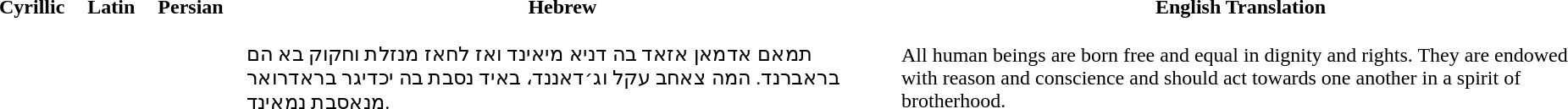<table valign="top" cellpadding="8">
<tr>
<th>Cyrillic</th>
<th>Latin</th>
<th>Persian</th>
<th>Hebrew</th>
<th>English Translation</th>
</tr>
<tr>
<td style="text-align: justify;"></td>
<td></td>
<td align="right"></td>
<td>תמאם  אדמאן אזאד בה דניא מיאינד ואז לחאז מנזלת וחקוק בא הם בראברנד. המה צאחב עקל וג׳דאננד، באיד נסבת בה יכדיגר בראדרואר מנאסבת נמאינד.</td>
<td>All human beings are born free and equal in dignity and rights. They are endowed with reason and conscience and should act towards one another in a spirit of brotherhood.</td>
</tr>
</table>
